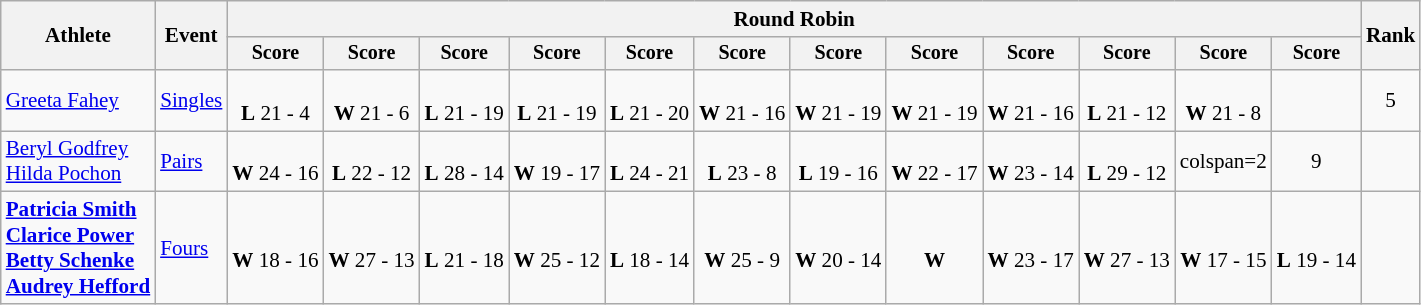<table class="wikitable" style="font-size:88%; text-align:center">
<tr>
<th rowspan=2>Athlete</th>
<th rowspan=2>Event</th>
<th colspan=12>Round Robin</th>
<th rowspan=2>Rank</th>
</tr>
<tr style="font-size:95%">
<th>Score</th>
<th>Score</th>
<th>Score</th>
<th>Score</th>
<th>Score</th>
<th>Score</th>
<th>Score</th>
<th>Score</th>
<th>Score</th>
<th>Score</th>
<th>Score</th>
<th>Score</th>
</tr>
<tr>
<td align=left><a href='#'>Greeta Fahey</a></td>
<td align=left><a href='#'>Singles</a></td>
<td><br><strong>L</strong> 21 - 4</td>
<td><br><strong>W</strong> 21 - 6</td>
<td><br><strong>L</strong> 21 - 19</td>
<td><br><strong>L</strong> 21 - 19</td>
<td><br><strong>L</strong> 21 - 20</td>
<td><br><strong>W</strong> 21 - 16</td>
<td><br><strong>W</strong> 21 - 19</td>
<td><br><strong>W</strong> 21 - 19</td>
<td><br><strong>W</strong> 21 - 16</td>
<td><br><strong>L</strong> 21 - 12</td>
<td><br><strong>W</strong> 21 - 8</td>
<td></td>
<td>5</td>
</tr>
<tr>
<td align=left><a href='#'>Beryl Godfrey</a><br><a href='#'>Hilda Pochon</a></td>
<td align=left><a href='#'>Pairs</a></td>
<td><br><strong>W</strong> 24 - 16</td>
<td><br><strong>L</strong> 22 - 12</td>
<td><br><strong>L</strong> 28 - 14</td>
<td><br><strong>W</strong> 19 - 17</td>
<td><br><strong>L</strong> 24 - 21</td>
<td><br><strong>L</strong> 23 - 8</td>
<td><br><strong>L</strong> 19 - 16</td>
<td><br><strong>W</strong> 22 - 17</td>
<td><br><strong>W</strong> 23 - 14</td>
<td><br><strong>L</strong> 29 - 12</td>
<td>colspan=2 </td>
<td>9</td>
</tr>
<tr align=centre>
<td align=left><strong><a href='#'>Patricia Smith</a></strong><br><strong><a href='#'>Clarice Power</a></strong><br><strong><a href='#'>Betty Schenke</a></strong><br><strong><a href='#'>Audrey Hefford</a></strong></td>
<td align=left><a href='#'>Fours</a></td>
<td><br><strong>W</strong> 18 - 16</td>
<td><br><strong>W</strong> 27 - 13</td>
<td><br><strong>L</strong> 21 - 18</td>
<td><br><strong>W</strong> 25 - 12</td>
<td><br><strong>L</strong> 18 - 14</td>
<td><br><strong>W</strong> 25 - 9</td>
<td><br><strong>W</strong> 20 - 14</td>
<td><br><strong>W</strong></td>
<td><br><strong>W</strong> 23 - 17</td>
<td><br><strong>W</strong> 27 - 13</td>
<td><br><strong>W</strong> 17 - 15</td>
<td><br><strong>L</strong> 19 - 14</td>
<td></td>
</tr>
</table>
